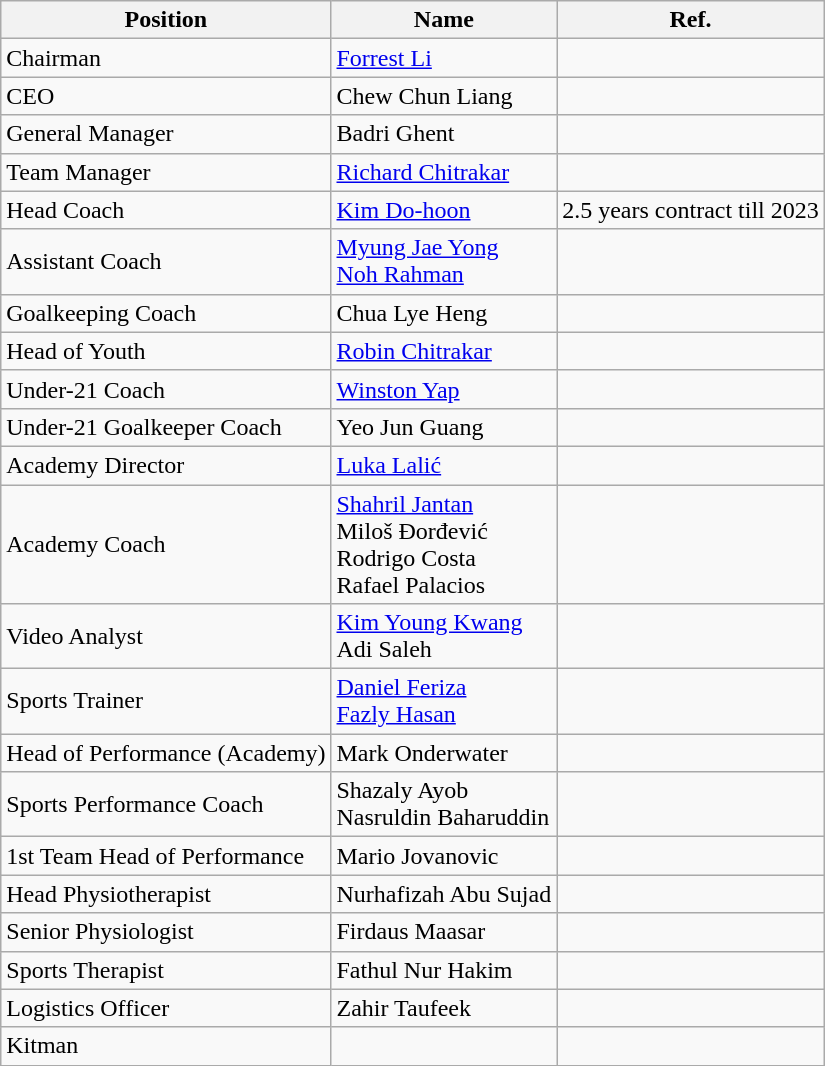<table class="wikitable">
<tr>
<th>Position</th>
<th>Name</th>
<th>Ref.</th>
</tr>
<tr>
<td>Chairman</td>
<td> <a href='#'>Forrest Li</a></td>
<td></td>
</tr>
<tr>
<td>CEO</td>
<td> Chew Chun Liang</td>
<td></td>
</tr>
<tr>
<td>General Manager</td>
<td> Badri Ghent</td>
<td></td>
</tr>
<tr>
<td>Team Manager</td>
<td> <a href='#'>Richard Chitrakar</a></td>
<td></td>
</tr>
<tr>
<td>Head Coach</td>
<td> <a href='#'>Kim Do-hoon</a></td>
<td>2.5 years contract till 2023 </td>
</tr>
<tr>
<td>Assistant Coach</td>
<td> <a href='#'>Myung Jae Yong</a> <br>  <a href='#'>Noh Rahman</a></td>
<td></td>
</tr>
<tr>
<td>Goalkeeping Coach</td>
<td> Chua Lye Heng</td>
<td></td>
</tr>
<tr>
<td>Head of Youth</td>
<td> <a href='#'>Robin Chitrakar</a></td>
<td></td>
</tr>
<tr>
<td>Under-21 Coach</td>
<td> <a href='#'>Winston Yap</a></td>
<td></td>
</tr>
<tr>
<td>Under-21 Goalkeeper Coach</td>
<td> Yeo Jun Guang</td>
<td></td>
</tr>
<tr>
<td>Academy Director</td>
<td> <a href='#'>Luka Lalić</a></td>
<td></td>
</tr>
<tr>
<td>Academy Coach</td>
<td> <a href='#'>Shahril Jantan</a> <br>  Miloš Đorđević <br>  Rodrigo Costa <br>  Rafael Palacios</td>
<td></td>
</tr>
<tr>
<td>Video Analyst</td>
<td> <a href='#'>Kim Young Kwang</a> <br>  Adi Saleh</td>
<td></td>
</tr>
<tr>
<td>Sports Trainer</td>
<td> <a href='#'>Daniel Feriza</a> <br>  <a href='#'>Fazly Hasan</a></td>
<td></td>
</tr>
<tr>
<td>Head of Performance (Academy)</td>
<td> Mark Onderwater</td>
<td></td>
</tr>
<tr>
<td>Sports Performance Coach</td>
<td> Shazaly Ayob <br>  Nasruldin Baharuddin</td>
<td></td>
</tr>
<tr>
<td>1st Team Head of Performance</td>
<td> Mario Jovanovic</td>
<td></td>
</tr>
<tr>
<td>Head Physiotherapist</td>
<td> Nurhafizah Abu Sujad</td>
<td></td>
</tr>
<tr>
<td>Senior Physiologist</td>
<td> Firdaus Maasar</td>
<td></td>
</tr>
<tr>
<td>Sports Therapist</td>
<td> Fathul Nur Hakim</td>
<td></td>
</tr>
<tr>
<td>Logistics Officer</td>
<td> Zahir Taufeek</td>
<td></td>
</tr>
<tr>
<td>Kitman</td>
<td></td>
<td></td>
</tr>
</table>
